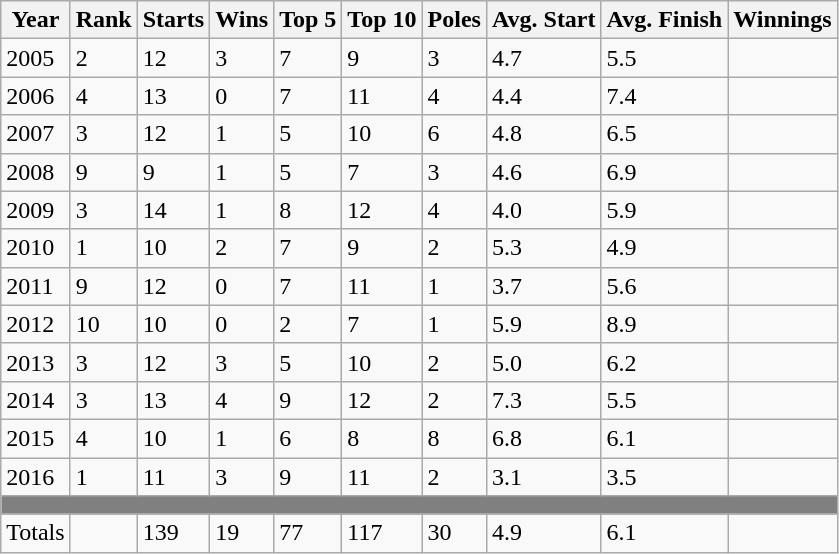<table class="wikitable">
<tr>
<th>Year</th>
<th>Rank</th>
<th>Starts</th>
<th>Wins</th>
<th>Top 5</th>
<th>Top 10</th>
<th>Poles</th>
<th>Avg. Start</th>
<th>Avg. Finish</th>
<th>Winnings</th>
</tr>
<tr>
<td>2005</td>
<td>2</td>
<td>12</td>
<td>3</td>
<td>7</td>
<td>9</td>
<td>3</td>
<td>4.7</td>
<td>5.5</td>
<td></td>
</tr>
<tr>
<td>2006</td>
<td>4</td>
<td>13</td>
<td>0</td>
<td>7</td>
<td>11</td>
<td>4</td>
<td>4.4</td>
<td>7.4</td>
<td></td>
</tr>
<tr>
<td>2007</td>
<td>3</td>
<td>12</td>
<td>1</td>
<td>5</td>
<td>10</td>
<td>6</td>
<td>4.8</td>
<td>6.5</td>
<td></td>
</tr>
<tr>
<td>2008</td>
<td>9</td>
<td>9</td>
<td>1</td>
<td>5</td>
<td>7</td>
<td>3</td>
<td>4.6</td>
<td>6.9</td>
<td></td>
</tr>
<tr>
<td>2009</td>
<td>3</td>
<td>14</td>
<td>1</td>
<td>8</td>
<td>12</td>
<td>4</td>
<td>4.0</td>
<td>5.9</td>
<td></td>
</tr>
<tr>
<td>2010</td>
<td>1</td>
<td>10</td>
<td>2</td>
<td>7</td>
<td>9</td>
<td>2</td>
<td>5.3</td>
<td>4.9</td>
<td></td>
</tr>
<tr>
<td>2011</td>
<td>9</td>
<td>12</td>
<td>0</td>
<td>7</td>
<td>11</td>
<td>1</td>
<td>3.7</td>
<td>5.6</td>
<td></td>
</tr>
<tr>
<td>2012</td>
<td>10</td>
<td>10</td>
<td>0</td>
<td>2</td>
<td>7</td>
<td>1</td>
<td>5.9</td>
<td>8.9</td>
<td></td>
</tr>
<tr>
<td>2013</td>
<td>3</td>
<td>12</td>
<td>3</td>
<td>5</td>
<td>10</td>
<td>2</td>
<td>5.0</td>
<td>6.2</td>
<td></td>
</tr>
<tr>
<td>2014</td>
<td>3</td>
<td>13</td>
<td>4</td>
<td>9</td>
<td>12</td>
<td>2</td>
<td>7.3</td>
<td>5.5</td>
<td></td>
</tr>
<tr>
<td>2015</td>
<td>4</td>
<td>10</td>
<td>1</td>
<td>6</td>
<td>8</td>
<td>8</td>
<td>6.8</td>
<td>6.1</td>
<td></td>
</tr>
<tr>
<td>2016</td>
<td>1</td>
<td>11</td>
<td>3</td>
<td>9</td>
<td>11</td>
<td>2</td>
<td>3.1</td>
<td>3.5</td>
<td></td>
</tr>
<tr>
<td colspan=11 style="background:#808080;" height="5px"></td>
</tr>
<tr>
<td>Totals</td>
<td></td>
<td>139</td>
<td>19</td>
<td>77</td>
<td>117</td>
<td>30</td>
<td>4.9</td>
<td>6.1</td>
<td></td>
</tr>
</table>
